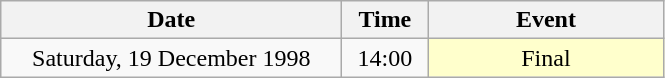<table class = "wikitable" style="text-align:center;">
<tr>
<th width=220>Date</th>
<th width=50>Time</th>
<th width=150>Event</th>
</tr>
<tr>
<td>Saturday, 19 December 1998</td>
<td>14:00</td>
<td bgcolor=ffffcc>Final</td>
</tr>
</table>
